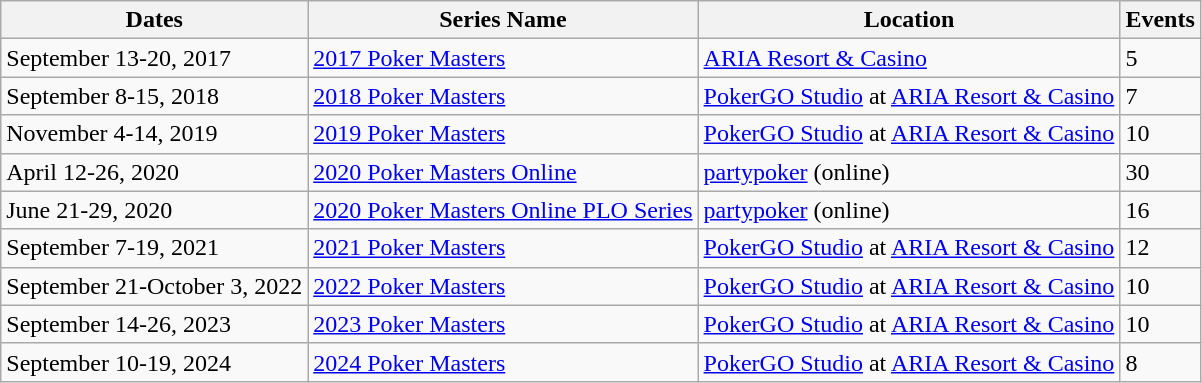<table class="wikitable">
<tr>
<th>Dates</th>
<th>Series Name</th>
<th>Location</th>
<th>Events</th>
</tr>
<tr>
<td>September 13-20, 2017</td>
<td><a href='#'>2017 Poker Masters</a></td>
<td><a href='#'>ARIA Resort & Casino</a></td>
<td>5</td>
</tr>
<tr>
<td>September 8-15, 2018</td>
<td><a href='#'>2018 Poker Masters</a></td>
<td><a href='#'>PokerGO Studio</a> at <a href='#'>ARIA Resort & Casino</a></td>
<td>7</td>
</tr>
<tr>
<td>November 4-14, 2019</td>
<td><a href='#'>2019 Poker Masters</a></td>
<td><a href='#'>PokerGO Studio</a> at <a href='#'>ARIA Resort & Casino</a></td>
<td>10</td>
</tr>
<tr>
<td>April 12-26, 2020</td>
<td><a href='#'>2020 Poker Masters Online</a></td>
<td><a href='#'>partypoker</a> (online)</td>
<td>30</td>
</tr>
<tr>
<td>June 21-29, 2020</td>
<td><a href='#'>2020 Poker Masters Online PLO Series</a></td>
<td><a href='#'>partypoker</a> (online)</td>
<td>16</td>
</tr>
<tr>
<td>September 7-19, 2021</td>
<td><a href='#'>2021 Poker Masters</a></td>
<td><a href='#'>PokerGO Studio</a> at <a href='#'>ARIA Resort & Casino</a></td>
<td>12</td>
</tr>
<tr>
<td>September 21-October 3, 2022</td>
<td><a href='#'>2022 Poker Masters</a></td>
<td><a href='#'>PokerGO Studio</a> at <a href='#'>ARIA Resort & Casino</a></td>
<td>10</td>
</tr>
<tr>
<td>September 14-26, 2023</td>
<td><a href='#'>2023 Poker Masters</a></td>
<td><a href='#'>PokerGO Studio</a> at <a href='#'>ARIA Resort & Casino</a></td>
<td>10</td>
</tr>
<tr>
<td>September 10-19, 2024</td>
<td><a href='#'>2024 Poker Masters</a></td>
<td><a href='#'>PokerGO Studio</a> at <a href='#'>ARIA Resort & Casino</a></td>
<td>8</td>
</tr>
</table>
